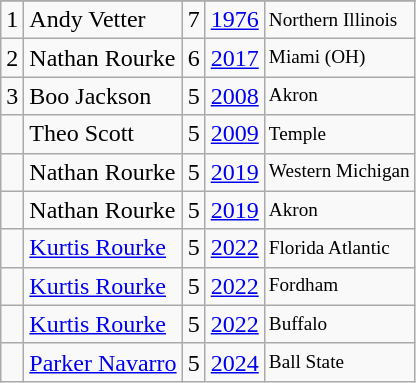<table class="wikitable">
<tr>
</tr>
<tr>
<td>1</td>
<td>Andy Vetter</td>
<td><abbr>7</abbr></td>
<td><a href='#'>1976</a></td>
<td style="font-size:80%;">Northern Illinois</td>
</tr>
<tr>
<td>2</td>
<td>Nathan Rourke</td>
<td><abbr>6</abbr></td>
<td><a href='#'>2017</a></td>
<td style="font-size:80%;">Miami (OH)</td>
</tr>
<tr>
<td>3</td>
<td>Boo Jackson</td>
<td><abbr>5</abbr></td>
<td><a href='#'>2008</a></td>
<td style="font-size:80%;">Akron</td>
</tr>
<tr>
<td></td>
<td>Theo Scott</td>
<td><abbr>5</abbr></td>
<td><a href='#'>2009</a></td>
<td style="font-size:80%;">Temple</td>
</tr>
<tr>
<td></td>
<td>Nathan Rourke</td>
<td><abbr>5</abbr></td>
<td><a href='#'>2019</a></td>
<td style="font-size:80%;">Western Michigan</td>
</tr>
<tr>
<td></td>
<td>Nathan Rourke</td>
<td><abbr>5</abbr></td>
<td><a href='#'>2019</a></td>
<td style="font-size:80%;">Akron</td>
</tr>
<tr>
<td></td>
<td><a href='#'>Kurtis Rourke</a></td>
<td><abbr>5</abbr></td>
<td><a href='#'>2022</a></td>
<td style="font-size:80%;">Florida Atlantic</td>
</tr>
<tr>
<td></td>
<td><a href='#'>Kurtis Rourke</a></td>
<td><abbr>5</abbr></td>
<td><a href='#'>2022</a></td>
<td style="font-size:80%;">Fordham</td>
</tr>
<tr>
<td></td>
<td><a href='#'>Kurtis Rourke</a></td>
<td><abbr>5</abbr></td>
<td><a href='#'>2022</a></td>
<td style="font-size:80%;">Buffalo</td>
</tr>
<tr>
<td></td>
<td><a href='#'>Parker Navarro</a></td>
<td><abbr>5</abbr></td>
<td><a href='#'>2024</a></td>
<td style="font-size:80%;">Ball State</td>
</tr>
</table>
